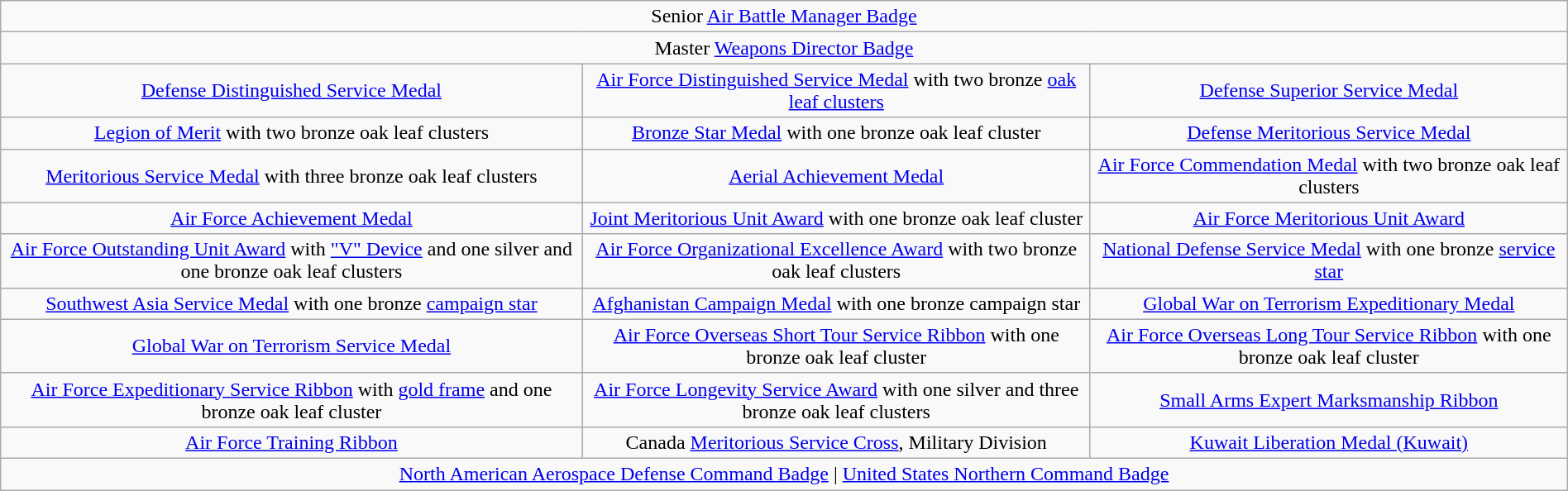<table class="wikitable" style="margin:1em auto; text-align:center;">
<tr>
<td colspan=3>Senior <a href='#'>Air Battle Manager Badge</a></td>
</tr>
<tr>
<td colspan=3>Master <a href='#'>Weapons Director Badge</a></td>
</tr>
<tr>
<td><a href='#'>Defense Distinguished Service Medal</a></td>
<td><a href='#'>Air Force Distinguished Service Medal</a> with two bronze <a href='#'>oak leaf clusters</a></td>
<td><a href='#'>Defense Superior Service Medal</a></td>
</tr>
<tr>
<td><a href='#'>Legion of Merit</a> with two bronze oak leaf clusters</td>
<td><a href='#'>Bronze Star Medal</a> with one bronze oak leaf cluster</td>
<td><a href='#'>Defense Meritorious Service Medal</a></td>
</tr>
<tr>
<td><a href='#'>Meritorious Service Medal</a> with three bronze oak leaf clusters</td>
<td><a href='#'>Aerial Achievement Medal</a></td>
<td><a href='#'>Air Force Commendation Medal</a> with two bronze oak leaf clusters</td>
</tr>
<tr>
<td><a href='#'>Air Force Achievement Medal</a></td>
<td><a href='#'>Joint Meritorious Unit Award</a> with one bronze oak leaf cluster</td>
<td><a href='#'>Air Force Meritorious Unit Award</a></td>
</tr>
<tr>
<td><a href='#'>Air Force Outstanding Unit Award</a> with <a href='#'>"V" Device</a> and one silver and one bronze oak leaf clusters</td>
<td><a href='#'>Air Force Organizational Excellence Award</a> with two bronze oak leaf clusters</td>
<td><a href='#'>National Defense Service Medal</a> with one bronze <a href='#'>service star</a></td>
</tr>
<tr>
<td><a href='#'>Southwest Asia Service Medal</a> with one bronze <a href='#'>campaign star</a></td>
<td><a href='#'>Afghanistan Campaign Medal</a> with one bronze campaign star</td>
<td><a href='#'>Global War on Terrorism Expeditionary Medal</a></td>
</tr>
<tr>
<td><a href='#'>Global War on Terrorism Service Medal</a></td>
<td><a href='#'>Air Force Overseas Short Tour Service Ribbon</a> with one bronze oak leaf cluster</td>
<td><a href='#'>Air Force Overseas Long Tour Service Ribbon</a> with one bronze oak leaf cluster</td>
</tr>
<tr>
<td><a href='#'>Air Force Expeditionary Service Ribbon</a> with <a href='#'>gold frame</a> and one bronze oak leaf cluster</td>
<td><a href='#'>Air Force Longevity Service Award</a> with one silver and three bronze oak leaf clusters</td>
<td><a href='#'>Small Arms Expert Marksmanship Ribbon</a></td>
</tr>
<tr>
<td><a href='#'>Air Force Training Ribbon</a></td>
<td>Canada <a href='#'>Meritorious Service Cross</a>, Military Division</td>
<td><a href='#'>Kuwait Liberation Medal (Kuwait)</a></td>
</tr>
<tr>
<td colspan=3><a href='#'>North American Aerospace Defense Command Badge</a> | <a href='#'>United States Northern Command Badge</a></td>
</tr>
</table>
